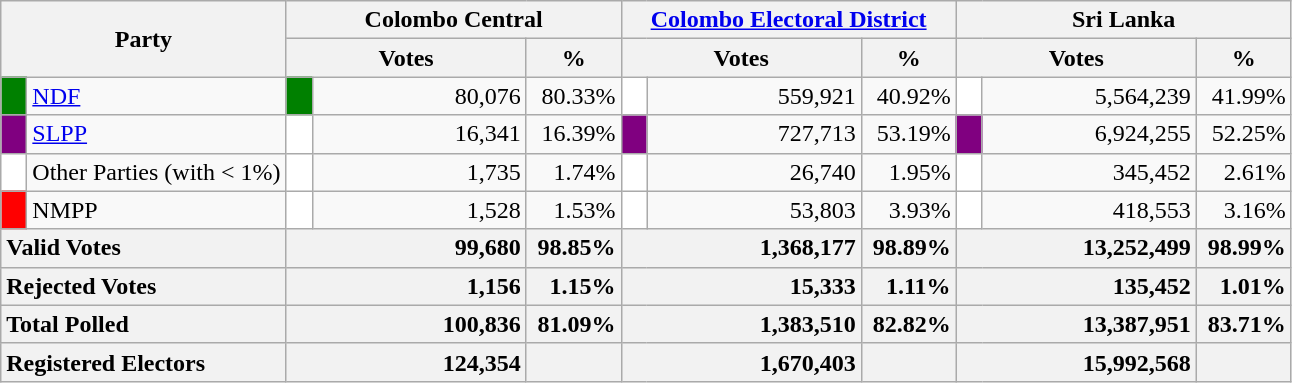<table class="wikitable">
<tr>
<th colspan="2" width="144px"rowspan="2">Party</th>
<th colspan="3" width="216px">Colombo Central</th>
<th colspan="3" width="216px"><a href='#'>Colombo Electoral District</a></th>
<th colspan="3" width="216px">Sri Lanka</th>
</tr>
<tr>
<th colspan="2" width="144px">Votes</th>
<th>%</th>
<th colspan="2" width="144px">Votes</th>
<th>%</th>
<th colspan="2" width="144px">Votes</th>
<th>%</th>
</tr>
<tr>
<td style="background-color:green;" width="10px"></td>
<td style="text-align:left;"><a href='#'>NDF</a></td>
<td style="background-color:green;" width="10px"></td>
<td style="text-align:right;">80,076</td>
<td style="text-align:right;">80.33%</td>
<td style="background-color:white;" width="10px"></td>
<td style="text-align:right;">559,921</td>
<td style="text-align:right;">40.92%</td>
<td style="background-color:white;" width="10px"></td>
<td style="text-align:right;">5,564,239</td>
<td style="text-align:right;">41.99%</td>
</tr>
<tr>
<td style="background-color:purple;" width="10px"></td>
<td style="text-align:left;"><a href='#'>SLPP</a></td>
<td style="background-color:white;" width="10px"></td>
<td style="text-align:right;">16,341</td>
<td style="text-align:right;">16.39%</td>
<td style="background-color:purple;" width="10px"></td>
<td style="text-align:right;">727,713</td>
<td style="text-align:right;">53.19%</td>
<td style="background-color:purple;" width="10px"></td>
<td style="text-align:right;">6,924,255</td>
<td style="text-align:right;">52.25%</td>
</tr>
<tr>
<td style="background-color:white;" width="10px"></td>
<td style="text-align:left;">Other Parties (with < 1%)</td>
<td style="background-color:white;" width="10px"></td>
<td style="text-align:right;">1,735</td>
<td style="text-align:right;">1.74%</td>
<td style="background-color:white;" width="10px"></td>
<td style="text-align:right;">26,740</td>
<td style="text-align:right;">1.95%</td>
<td style="background-color:white;" width="10px"></td>
<td style="text-align:right;">345,452</td>
<td style="text-align:right;">2.61%</td>
</tr>
<tr>
<td style="background-color:red;" width="10px"></td>
<td style="text-align:left;">NMPP</td>
<td style="background-color:white;" width="10px"></td>
<td style="text-align:right;">1,528</td>
<td style="text-align:right;">1.53%</td>
<td style="background-color:white;" width="10px"></td>
<td style="text-align:right;">53,803</td>
<td style="text-align:right;">3.93%</td>
<td style="background-color:white;" width="10px"></td>
<td style="text-align:right;">418,553</td>
<td style="text-align:right;">3.16%</td>
</tr>
<tr>
<th colspan="2" width="144px"style="text-align:left;">Valid Votes</th>
<th style="text-align:right;"colspan="2" width="144px">99,680</th>
<th style="text-align:right;">98.85%</th>
<th style="text-align:right;"colspan="2" width="144px">1,368,177</th>
<th style="text-align:right;">98.89%</th>
<th style="text-align:right;"colspan="2" width="144px">13,252,499</th>
<th style="text-align:right;">98.99%</th>
</tr>
<tr>
<th colspan="2" width="144px"style="text-align:left;">Rejected Votes</th>
<th style="text-align:right;"colspan="2" width="144px">1,156</th>
<th style="text-align:right;">1.15%</th>
<th style="text-align:right;"colspan="2" width="144px">15,333</th>
<th style="text-align:right;">1.11%</th>
<th style="text-align:right;"colspan="2" width="144px">135,452</th>
<th style="text-align:right;">1.01%</th>
</tr>
<tr>
<th colspan="2" width="144px"style="text-align:left;">Total Polled</th>
<th style="text-align:right;"colspan="2" width="144px">100,836</th>
<th style="text-align:right;">81.09%</th>
<th style="text-align:right;"colspan="2" width="144px">1,383,510</th>
<th style="text-align:right;">82.82%</th>
<th style="text-align:right;"colspan="2" width="144px">13,387,951</th>
<th style="text-align:right;">83.71%</th>
</tr>
<tr>
<th colspan="2" width="144px"style="text-align:left;">Registered Electors</th>
<th style="text-align:right;"colspan="2" width="144px">124,354</th>
<th></th>
<th style="text-align:right;"colspan="2" width="144px">1,670,403</th>
<th></th>
<th style="text-align:right;"colspan="2" width="144px">15,992,568</th>
<th></th>
</tr>
</table>
